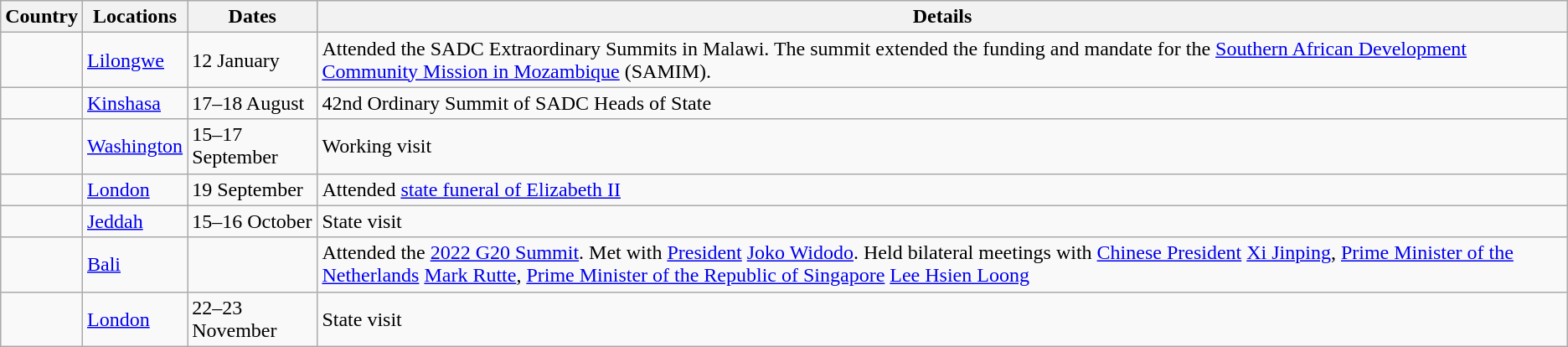<table class="wikitable sortable">
<tr>
<th>Country</th>
<th>Locations</th>
<th>Dates</th>
<th>Details</th>
</tr>
<tr>
<td></td>
<td><a href='#'>Lilongwe</a></td>
<td>12 January</td>
<td>Attended the SADC Extraordinary Summits in Malawi. The summit extended the funding and mandate for the <a href='#'>Southern African Development Community Mission in Mozambique</a> (SAMIM).</td>
</tr>
<tr>
<td></td>
<td><a href='#'>Kinshasa</a></td>
<td>17–18 August</td>
<td>42nd Ordinary Summit of SADC Heads of State</td>
</tr>
<tr>
<td></td>
<td><a href='#'>Washington</a></td>
<td>15–17 September</td>
<td>Working visit</td>
</tr>
<tr>
<td></td>
<td><a href='#'>London</a></td>
<td>19 September</td>
<td>Attended <a href='#'>state funeral of Elizabeth II</a></td>
</tr>
<tr>
<td></td>
<td><a href='#'>Jeddah</a></td>
<td>15–16 October</td>
<td>State visit</td>
</tr>
<tr>
<td></td>
<td><a href='#'>Bali</a></td>
<td></td>
<td>Attended the <a href='#'>2022 G20 Summit</a>. Met with <a href='#'>President</a> <a href='#'>Joko Widodo</a>. Held bilateral meetings with <a href='#'>Chinese President</a> <a href='#'>Xi Jinping</a>, <a href='#'>Prime Minister of the Netherlands</a> <a href='#'>Mark Rutte</a>, <a href='#'>Prime Minister of the Republic of Singapore</a> <a href='#'>Lee Hsien Loong</a></td>
</tr>
<tr>
<td></td>
<td><a href='#'>London</a></td>
<td>22–23 November</td>
<td>State visit</td>
</tr>
</table>
